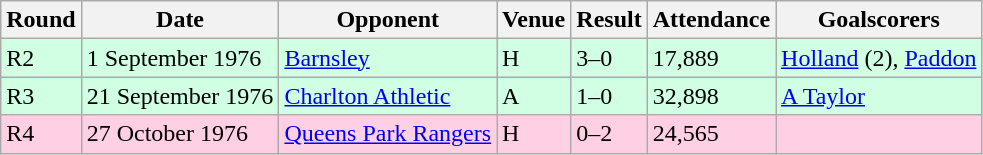<table class="wikitable">
<tr>
<th>Round</th>
<th>Date</th>
<th>Opponent</th>
<th>Venue</th>
<th>Result</th>
<th>Attendance</th>
<th>Goalscorers</th>
</tr>
<tr style="background-color: #d0ffe3;">
<td>R2</td>
<td>1 September 1976</td>
<td><a href='#'>Barnsley</a></td>
<td>H</td>
<td>3–0</td>
<td>17,889</td>
<td><a href='#'>Holland</a> (2), <a href='#'>Paddon</a></td>
</tr>
<tr style="background-color: #d0ffe3;">
<td>R3</td>
<td>21 September 1976</td>
<td><a href='#'>Charlton Athletic</a></td>
<td>A</td>
<td>1–0</td>
<td>32,898</td>
<td><a href='#'>A Taylor</a></td>
</tr>
<tr style="background-color: #ffd0e3;">
<td>R4</td>
<td>27 October 1976</td>
<td><a href='#'>Queens Park Rangers</a></td>
<td>H</td>
<td>0–2</td>
<td>24,565</td>
<td></td>
</tr>
</table>
